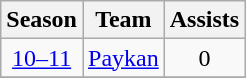<table class="wikitable" style="text-align: center;">
<tr>
<th>Season</th>
<th>Team</th>
<th>Assists</th>
</tr>
<tr>
<td><a href='#'>10–11</a></td>
<td align="left"><a href='#'>Paykan</a></td>
<td>0</td>
</tr>
<tr>
</tr>
</table>
